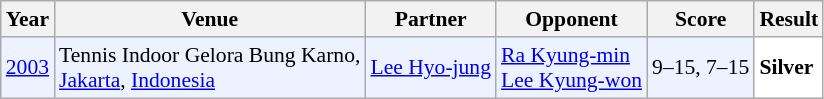<table class="sortable wikitable" style="font-size: 90%;">
<tr>
<th>Year</th>
<th>Venue</th>
<th>Partner</th>
<th>Opponent</th>
<th>Score</th>
<th>Result</th>
</tr>
<tr style="background:#ECF2FF">
<td align="center"><a href='#'>2003</a></td>
<td align="left">Tennis Indoor Gelora Bung Karno,<br><a href='#'>Jakarta</a>, <a href='#'>Indonesia</a></td>
<td align="left"> <a href='#'>Lee Hyo-jung</a></td>
<td align="left"> <a href='#'>Ra Kyung-min</a> <br>  <a href='#'>Lee Kyung-won</a></td>
<td align="left">9–15, 7–15</td>
<td style="text-align:left; background:white"> <strong>Silver</strong></td>
</tr>
</table>
